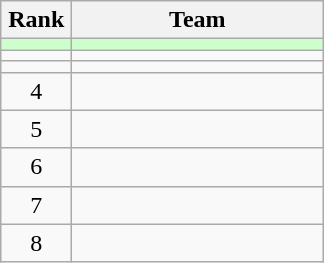<table class=wikitable style="text-align:center;">
<tr>
<th width=40>Rank</th>
<th width=160>Team</th>
</tr>
<tr bgcolor="#ccffcc">
<td></td>
<td align=left></td>
</tr>
<tr>
<td></td>
<td align=left></td>
</tr>
<tr>
<td></td>
<td align=left></td>
</tr>
<tr>
<td>4</td>
<td align=left></td>
</tr>
<tr>
<td>5</td>
<td align=left></td>
</tr>
<tr>
<td>6</td>
<td align=left></td>
</tr>
<tr>
<td>7</td>
<td align=left></td>
</tr>
<tr>
<td>8</td>
<td align=left></td>
</tr>
</table>
